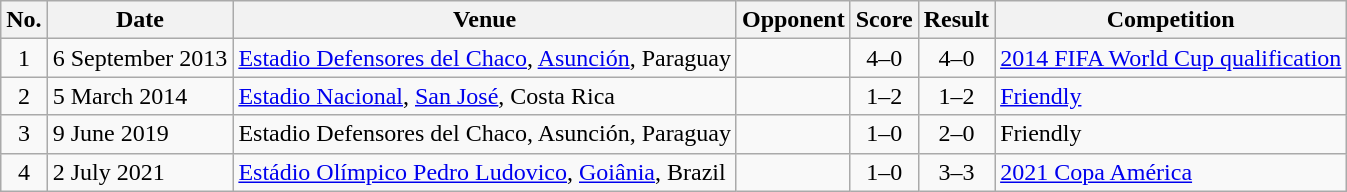<table class="wikitable sortable">
<tr>
<th scope="col">No.</th>
<th scope="col">Date</th>
<th scope="col">Venue</th>
<th scope="col">Opponent</th>
<th scope="col">Score</th>
<th scope="col">Result</th>
<th scope="col">Competition</th>
</tr>
<tr>
<td align="center">1</td>
<td>6 September 2013</td>
<td><a href='#'>Estadio Defensores del Chaco</a>, <a href='#'>Asunción</a>, Paraguay</td>
<td></td>
<td align="center">4–0</td>
<td align="center">4–0</td>
<td><a href='#'>2014 FIFA World Cup qualification</a></td>
</tr>
<tr>
<td align="center">2</td>
<td>5 March 2014</td>
<td><a href='#'>Estadio Nacional</a>, <a href='#'>San José</a>, Costa Rica</td>
<td></td>
<td align="center">1–2</td>
<td align="center">1–2</td>
<td><a href='#'>Friendly</a></td>
</tr>
<tr>
<td align="center">3</td>
<td>9 June 2019</td>
<td>Estadio Defensores del Chaco, Asunción, Paraguay</td>
<td></td>
<td align="center">1–0</td>
<td align="center">2–0</td>
<td>Friendly</td>
</tr>
<tr>
<td align="center">4</td>
<td>2 July 2021</td>
<td><a href='#'>Estádio Olímpico Pedro Ludovico</a>, <a href='#'>Goiânia</a>, Brazil</td>
<td></td>
<td align="center">1–0</td>
<td align="center">3–3 </td>
<td><a href='#'>2021 Copa América</a></td>
</tr>
</table>
